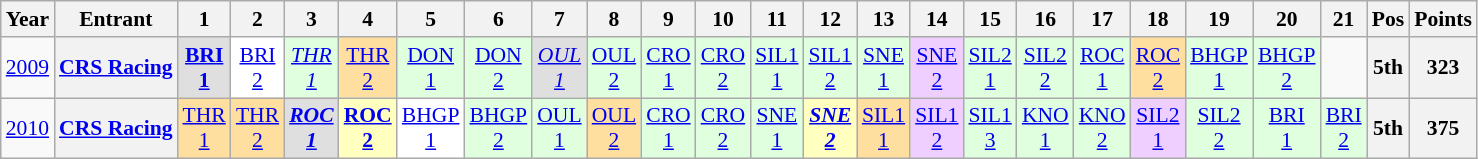<table class="wikitable" style="text-align:center; font-size:90%">
<tr>
<th>Year</th>
<th>Entrant</th>
<th>1</th>
<th>2</th>
<th>3</th>
<th>4</th>
<th>5</th>
<th>6</th>
<th>7</th>
<th>8</th>
<th>9</th>
<th>10</th>
<th>11</th>
<th>12</th>
<th>13</th>
<th>14</th>
<th>15</th>
<th>16</th>
<th>17</th>
<th>18</th>
<th>19</th>
<th>20</th>
<th>21</th>
<th>Pos</th>
<th>Points</th>
</tr>
<tr>
<td><a href='#'>2009</a></td>
<th><a href='#'>CRS Racing</a></th>
<td style="background:#DFDFDF;"><strong><a href='#'>BRI<br>1</a></strong><br></td>
<td style="background:#FFFFFF;"><a href='#'>BRI<br>2</a><br></td>
<td style="background:#DFFFDF;"><em><a href='#'>THR<br>1</a></em><br></td>
<td style="background:#FFDF9F;"><a href='#'>THR<br>2</a><br></td>
<td style="background:#DFFFDF;"><a href='#'>DON<br>1</a><br></td>
<td style="background:#DFFFDF;"><a href='#'>DON<br>2</a><br></td>
<td style="background:#DFDFDF;"><em><a href='#'>OUL<br>1</a></em><br></td>
<td style="background:#DFFFDF;"><a href='#'>OUL<br>2</a><br></td>
<td style="background:#DFFFDF;"><a href='#'>CRO<br>1</a><br></td>
<td style="background:#DFFFDF;"><a href='#'>CRO<br>2</a><br></td>
<td style="background:#DFFFDF;"><a href='#'>SIL1<br>1</a><br></td>
<td style="background:#DFFFDF;"><a href='#'>SIL1<br>2</a><br></td>
<td style="background:#DFFFDF;"><a href='#'>SNE<br>1</a><br></td>
<td style="background:#EFCFFF;"><a href='#'>SNE<br>2</a><br></td>
<td style="background:#DFFFDF;"><a href='#'>SIL2<br>1</a><br></td>
<td style="background:#DFFFDF;"><a href='#'>SIL2<br>2</a><br></td>
<td style="background:#DFFFDF;"><a href='#'>ROC<br>1</a><br></td>
<td style="background:#FFDF9F;"><a href='#'>ROC<br>2</a><br></td>
<td style="background:#DFFFDF;"><a href='#'>BHGP<br>1</a><br></td>
<td style="background:#DFFFDF;"><a href='#'>BHGP<br>2</a><br></td>
<td></td>
<th>5th</th>
<th>323</th>
</tr>
<tr>
<td><a href='#'>2010</a></td>
<th><a href='#'>CRS Racing</a></th>
<td style="background:#FFDF9F;"><a href='#'>THR<br>1</a><br></td>
<td style="background:#FFDF9F;"><a href='#'>THR<br>2</a><br></td>
<td style="background:#DFDFDF;"><strong><em><a href='#'>ROC<br>1</a></em></strong><br></td>
<td style="background:#FFFFBF;"><strong><a href='#'>ROC<br>2</a></strong><br></td>
<td style="background:#FFFFFF;"><a href='#'>BHGP<br>1</a><br></td>
<td style="background:#DFFFDF;"><a href='#'>BHGP<br>2</a><br></td>
<td style="background:#DFFFDF;"><a href='#'>OUL<br>1</a><br></td>
<td style="background:#FFDF9F;"><a href='#'>OUL<br>2</a><br></td>
<td style="background:#DFFFDF;"><a href='#'>CRO<br>1</a><br></td>
<td style="background:#DFFFDF;"><a href='#'>CRO<br>2</a><br></td>
<td style="background:#DFFFDF;"><a href='#'>SNE<br>1</a><br></td>
<td style="background:#FFFFBF;"><strong><em><a href='#'>SNE<br>2</a></em></strong><br></td>
<td style="background:#FFDF9F;"><a href='#'>SIL1<br>1</a><br></td>
<td style="background:#EFCFFF;"><a href='#'>SIL1<br>2</a><br></td>
<td style="background:#DFFFDF;"><a href='#'>SIL1<br>3</a><br></td>
<td style="background:#DFFFDF;"><a href='#'>KNO<br>1</a><br></td>
<td style="background:#DFFFDF;"><a href='#'>KNO<br>2</a><br></td>
<td style="background:#EFCFFF;"><a href='#'>SIL2<br>1</a><br></td>
<td style="background:#DFFFDF;"><a href='#'>SIL2<br>2</a><br></td>
<td style="background:#DFFFDF;"><a href='#'>BRI<br>1</a><br></td>
<td style="background:#DFFFDF;"><a href='#'>BRI<br>2</a><br></td>
<th>5th</th>
<th>375</th>
</tr>
</table>
